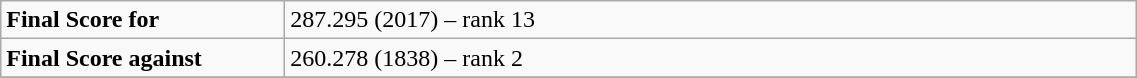<table class="wikitable" width="60%">
<tr>
<td width="25%"><strong>Final Score for</strong></td>
<td>287.295 (2017) – rank 13</td>
</tr>
<tr>
<td width="25%"><strong>Final Score against</strong></td>
<td>260.278 (1838) – rank 2</td>
</tr>
<tr>
</tr>
</table>
